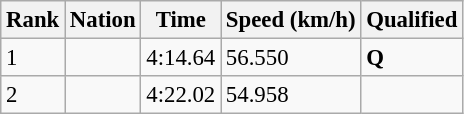<table class="wikitable" style="font-size:95%;">
<tr>
<th>Rank</th>
<th>Nation</th>
<th>Time</th>
<th>Speed (km/h)</th>
<th>Qualified</th>
</tr>
<tr>
<td>1</td>
<td></td>
<td>4:14.64</td>
<td>56.550</td>
<td><strong>Q</strong></td>
</tr>
<tr>
<td>2</td>
<td></td>
<td>4:22.02</td>
<td>54.958</td>
<td></td>
</tr>
</table>
